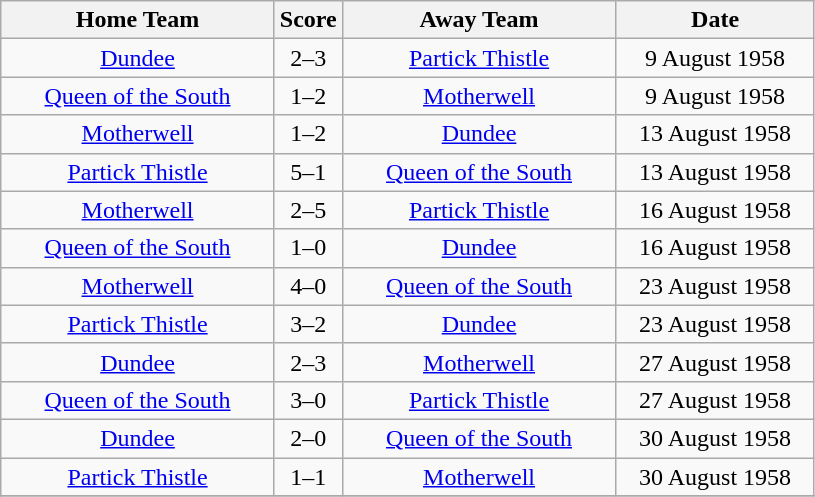<table class="wikitable" style="text-align:center;">
<tr>
<th width=175>Home Team</th>
<th width=20>Score</th>
<th width=175>Away Team</th>
<th width= 125>Date</th>
</tr>
<tr>
<td><a href='#'>Dundee</a></td>
<td>2–3</td>
<td><a href='#'>Partick Thistle</a></td>
<td>9 August 1958</td>
</tr>
<tr>
<td><a href='#'>Queen of the South</a></td>
<td>1–2</td>
<td><a href='#'>Motherwell</a></td>
<td>9 August 1958</td>
</tr>
<tr>
<td><a href='#'>Motherwell</a></td>
<td>1–2</td>
<td><a href='#'>Dundee</a></td>
<td>13 August 1958</td>
</tr>
<tr>
<td><a href='#'>Partick Thistle</a></td>
<td>5–1</td>
<td><a href='#'>Queen of the South</a></td>
<td>13 August 1958</td>
</tr>
<tr>
<td><a href='#'>Motherwell</a></td>
<td>2–5</td>
<td><a href='#'>Partick Thistle</a></td>
<td>16 August 1958</td>
</tr>
<tr>
<td><a href='#'>Queen of the South</a></td>
<td>1–0</td>
<td><a href='#'>Dundee</a></td>
<td>16 August 1958</td>
</tr>
<tr>
<td><a href='#'>Motherwell</a></td>
<td>4–0</td>
<td><a href='#'>Queen of the South</a></td>
<td>23 August 1958</td>
</tr>
<tr>
<td><a href='#'>Partick Thistle</a></td>
<td>3–2</td>
<td><a href='#'>Dundee</a></td>
<td>23 August 1958</td>
</tr>
<tr>
<td><a href='#'>Dundee</a></td>
<td>2–3</td>
<td><a href='#'>Motherwell</a></td>
<td>27 August 1958</td>
</tr>
<tr>
<td><a href='#'>Queen of the South</a></td>
<td>3–0</td>
<td><a href='#'>Partick Thistle</a></td>
<td>27 August 1958</td>
</tr>
<tr>
<td><a href='#'>Dundee</a></td>
<td>2–0</td>
<td><a href='#'>Queen of the South</a></td>
<td>30 August 1958</td>
</tr>
<tr>
<td><a href='#'>Partick Thistle</a></td>
<td>1–1</td>
<td><a href='#'>Motherwell</a></td>
<td>30 August 1958</td>
</tr>
<tr>
</tr>
</table>
